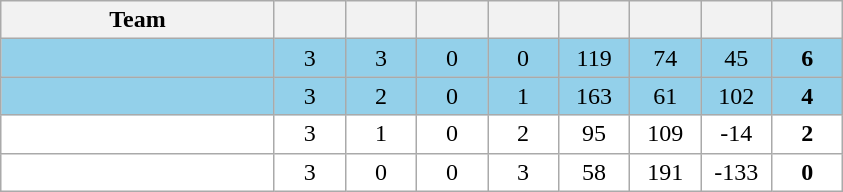<table class=wikitable style="text-align:center">
<tr>
<th width=175>Team</th>
<th width=40></th>
<th width=40></th>
<th width=40></th>
<th width=40></th>
<th width=40></th>
<th width=40></th>
<th width=40></th>
<th width=40></th>
</tr>
<tr style="background:#93d0ea;">
<td align=left></td>
<td>3</td>
<td>3</td>
<td>0</td>
<td>0</td>
<td>119</td>
<td>74</td>
<td>45</td>
<td><strong>6</strong></td>
</tr>
<tr style="background:#93d0ea;">
<td align=left></td>
<td>3</td>
<td>2</td>
<td>0</td>
<td>1</td>
<td>163</td>
<td>61</td>
<td>102</td>
<td><strong>4</strong></td>
</tr>
<tr style="background:white;">
<td align=left></td>
<td>3</td>
<td>1</td>
<td>0</td>
<td>2</td>
<td>95</td>
<td>109</td>
<td>-14</td>
<td><strong>2</strong></td>
</tr>
<tr style="background:white;">
<td align=left></td>
<td>3</td>
<td>0</td>
<td>0</td>
<td>3</td>
<td>58</td>
<td>191</td>
<td>-133</td>
<td><strong>0</strong></td>
</tr>
</table>
